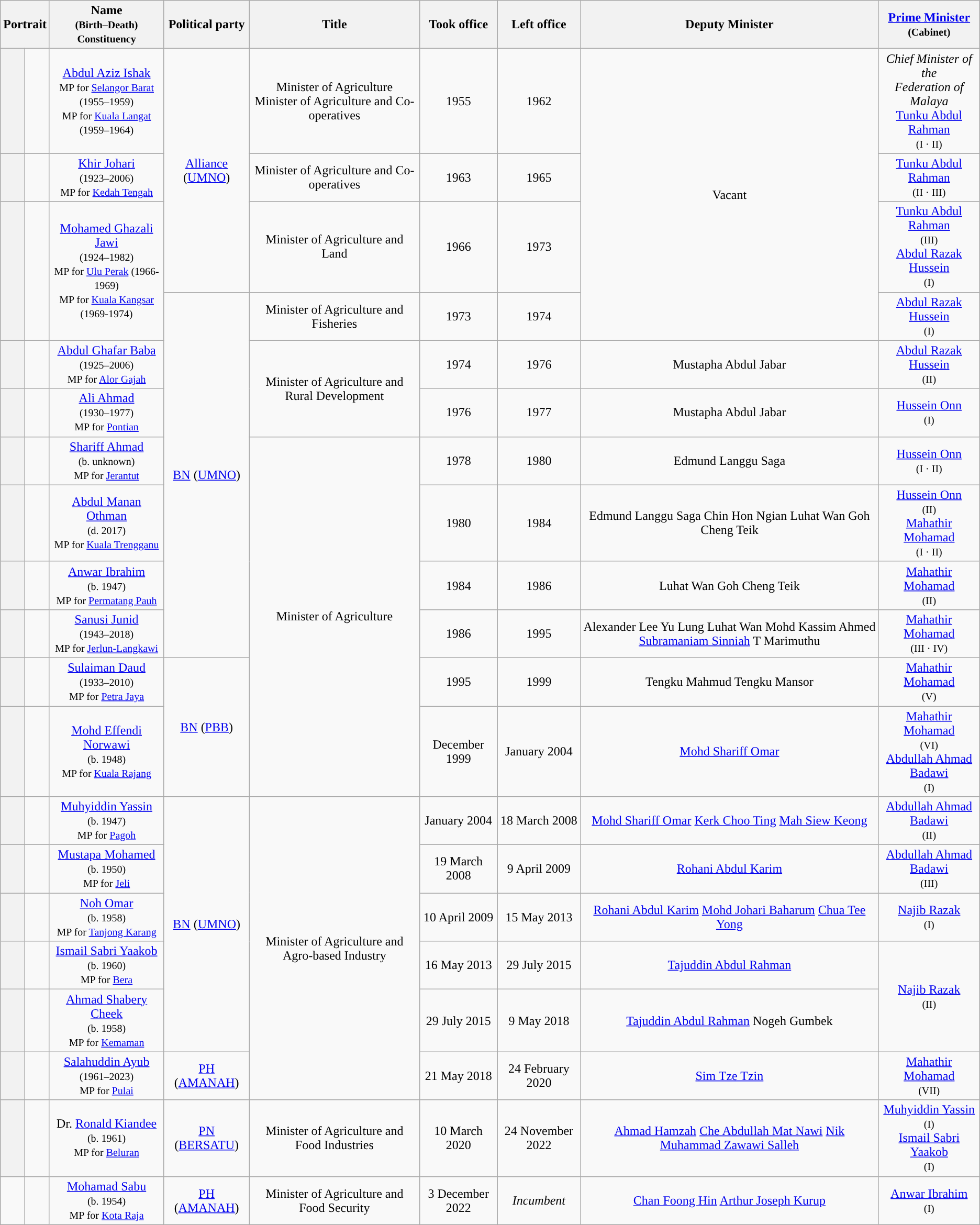<table class="wikitable" style="text-align:center;">
<tr>
<th colspan=2>Portrait</th>
<th>Name<br><small>(Birth–Death)<br>Constituency</small></th>
<th>Political party</th>
<th>Title</th>
<th>Took office</th>
<th>Left office</th>
<th>Deputy Minister</th>
<th><a href='#'>Prime Minister</a><br><small>(Cabinet)</small></th>
</tr>
<tr>
<th style="background:"></th>
<td></td>
<td><a href='#'>Abdul Aziz Ishak</a><br><small>MP for <a href='#'>Selangor Barat</a><br>(1955–1959)<br>MP for <a href='#'>Kuala Langat</a><br>(1959–1964)</small></td>
<td rowspan=4><a href='#'>Alliance</a> (<a href='#'>UMNO</a>)</td>
<td>Minister of Agriculture<br>Minister of Agriculture and Co-operatives</td>
<td>1955</td>
<td>1962</td>
<td rowspan="5">Vacant</td>
<td><em>Chief Minister of the <br>Federation of Malaya</em><br><a href='#'>Tunku Abdul Rahman</a><br><small>(I · II)</small></td>
</tr>
<tr>
<th style="background:"></th>
<td></td>
<td><a href='#'>Khir Johari</a><br><small>(1923–2006)<br>MP for <a href='#'>Kedah Tengah</a></small></td>
<td rowspan=2>Minister of Agriculture and Co-operatives</td>
<td>1963</td>
<td>1965</td>
<td><a href='#'>Tunku Abdul Rahman</a><br><small>(II · III)</small></td>
</tr>
<tr>
<th rowspan="3" style="background:"></th>
<td rowspan="3"></td>
<td rowspan="3"><a href='#'>Mohamed Ghazali Jawi</a><br><small>(1924–1982)<br>MP for <a href='#'>Ulu Perak</a> (1966-1969)<br>MP for <a href='#'>Kuala Kangsar</a> (1969-1974)</small></td>
<td rowspan=2>1966</td>
<td rowspan=2>1973</td>
<td rowspan=2><a href='#'>Tunku Abdul Rahman</a><br><small>(III)</small><br><a href='#'>Abdul Razak Hussein</a><br><small>(I)</small></td>
</tr>
<tr>
<td>Minister of Agriculture and Land</td>
</tr>
<tr>
<td rowspan=7><a href='#'>BN</a> (<a href='#'>UMNO</a>)</td>
<td>Minister of Agriculture and Fisheries</td>
<td>1973</td>
<td>1974</td>
<td><a href='#'>Abdul Razak Hussein</a><br><small>(I)</small></td>
</tr>
<tr>
<th style="background:"></th>
<td></td>
<td><a href='#'>Abdul Ghafar Baba</a><br><small>(1925–2006)<br>MP for <a href='#'>Alor Gajah</a></small></td>
<td rowspan=2>Minister of Agriculture and Rural Development</td>
<td>1974</td>
<td>1976</td>
<td>Mustapha Abdul Jabar</td>
<td><a href='#'>Abdul Razak Hussein</a><br><small>(II)</small></td>
</tr>
<tr>
<th style="background:"></th>
<td></td>
<td><a href='#'>Ali Ahmad</a><br><small>(1930–1977)<br>MP for <a href='#'>Pontian</a></small></td>
<td>1976</td>
<td>1977</td>
<td>Mustapha Abdul Jabar</td>
<td><a href='#'>Hussein Onn</a><br><small>(I)</small></td>
</tr>
<tr>
<th style="background:"></th>
<td></td>
<td><a href='#'>Shariff Ahmad</a><br><small>(b. unknown)<br>MP for <a href='#'>Jerantut</a></small></td>
<td rowspan=6>Minister of Agriculture</td>
<td>1978</td>
<td>1980</td>
<td>Edmund Langgu Saga</td>
<td><a href='#'>Hussein Onn</a><br><small>(I · II)</small></td>
</tr>
<tr>
<th style="background:"></th>
<td></td>
<td><a href='#'>Abdul Manan Othman</a><br><small>(d. 2017)<br>MP for <a href='#'>Kuala Trengganu</a></small></td>
<td>1980</td>
<td>1984</td>
<td>Edmund Langgu Saga  Chin Hon Ngian  Luhat Wan  Goh Cheng Teik </td>
<td><a href='#'>Hussein Onn</a><br><small>(II)</small><br><a href='#'>Mahathir Mohamad</a><br><small>(I · II)</small></td>
</tr>
<tr>
<th style="background:"></th>
<td></td>
<td><a href='#'>Anwar Ibrahim</a><br><small>(b. 1947)<br>MP for <a href='#'>Permatang Pauh</a></small></td>
<td>1984</td>
<td>1986</td>
<td>Luhat Wan  Goh Cheng Teik</td>
<td><a href='#'>Mahathir Mohamad</a><br><small>(II)</small></td>
</tr>
<tr>
<th style="background:"></th>
<td></td>
<td><a href='#'>Sanusi Junid</a><br><small>(1943–2018)<br>MP for <a href='#'>Jerlun-Langkawi</a></small></td>
<td>1986</td>
<td>1995</td>
<td>Alexander Lee Yu Lung  Luhat Wan Mohd Kassim Ahmed  <a href='#'>Subramaniam Sinniah</a> T Marimuthu </td>
<td><a href='#'>Mahathir Mohamad</a><br><small>(III · IV)</small></td>
</tr>
<tr>
<th style="background:"></th>
<td></td>
<td><a href='#'>Sulaiman Daud</a><br><small>(1933–2010)<br>MP for <a href='#'>Petra Jaya</a></small></td>
<td rowspan=2><a href='#'>BN</a> (<a href='#'>PBB</a>)</td>
<td>1995</td>
<td>1999</td>
<td>Tengku Mahmud Tengku Mansor</td>
<td><a href='#'>Mahathir Mohamad</a><br><small>(V)</small></td>
</tr>
<tr>
<th style="background:"></th>
<td></td>
<td><a href='#'>Mohd Effendi Norwawi</a><br><small>(b. 1948)<br>MP for <a href='#'>Kuala Rajang</a></small></td>
<td>December 1999</td>
<td>January 2004</td>
<td><a href='#'>Mohd Shariff Omar</a></td>
<td><a href='#'>Mahathir Mohamad</a><br><small>(VI)</small><br><a href='#'>Abdullah Ahmad Badawi</a><br><small>(I)</small></td>
</tr>
<tr>
<th style="background:"></th>
<td></td>
<td><a href='#'>Muhyiddin Yassin</a><br><small>(b. 1947)<br>MP for <a href='#'>Pagoh</a></small></td>
<td rowspan=5><a href='#'>BN</a> (<a href='#'>UMNO</a>)</td>
<td rowspan=6>Minister of Agriculture and Agro-based Industry</td>
<td>January 2004</td>
<td>18 March 2008</td>
<td><a href='#'>Mohd Shariff Omar</a> <a href='#'>Kerk Choo Ting</a>  <a href='#'>Mah Siew Keong</a> </td>
<td><a href='#'>Abdullah Ahmad Badawi</a><br><small>(II)</small></td>
</tr>
<tr>
<th style="background:"></th>
<td></td>
<td><a href='#'>Mustapa Mohamed</a><br><small>(b. 1950)<br>MP for <a href='#'>Jeli</a></small></td>
<td>19 March 2008</td>
<td>9 April 2009</td>
<td><a href='#'>Rohani Abdul Karim</a></td>
<td><a href='#'>Abdullah Ahmad Badawi</a><br><small>(III)</small></td>
</tr>
<tr>
<th style="background:"></th>
<td></td>
<td><a href='#'>Noh Omar</a><br><small>(b. 1958)<br>MP for <a href='#'>Tanjong Karang</a></small></td>
<td>10 April 2009</td>
<td>15 May 2013</td>
<td><a href='#'>Rohani Abdul Karim</a> <a href='#'>Mohd Johari Baharum</a>  <a href='#'>Chua Tee Yong</a> </td>
<td><a href='#'>Najib Razak</a><br><small>(I)</small></td>
</tr>
<tr>
<th style="background:"></th>
<td></td>
<td><a href='#'>Ismail Sabri Yaakob</a><br><small>(b. 1960)<br>MP for <a href='#'>Bera</a></small></td>
<td>16 May 2013</td>
<td>29 July 2015</td>
<td><a href='#'>Tajuddin Abdul Rahman</a></td>
<td rowspan="2"><a href='#'>Najib Razak</a><br><small>(II)</small></td>
</tr>
<tr>
<th style="background:"></th>
<td></td>
<td><a href='#'>Ahmad Shabery Cheek</a><br><small>(b. 1958)<br>MP for <a href='#'>Kemaman</a></small></td>
<td>29 July 2015</td>
<td>9 May 2018</td>
<td><a href='#'>Tajuddin Abdul Rahman</a>  Nogeh Gumbek </td>
</tr>
<tr>
<th style="background:"></th>
<td></td>
<td><a href='#'>Salahuddin Ayub</a><br><small>(1961–2023)<br>MP for <a href='#'>Pulai</a></small></td>
<td><a href='#'>PH</a> (<a href='#'>AMANAH</a>)</td>
<td>21 May 2018</td>
<td>24 February 2020</td>
<td><a href='#'>Sim Tze Tzin</a></td>
<td><a href='#'>Mahathir Mohamad</a><br><small>(VII)</small></td>
</tr>
<tr>
<th style="background:"></th>
<td></td>
<td>Dr. <a href='#'>Ronald Kiandee</a><br><small>(b. 1961)<br>MP for <a href='#'>Beluran</a></small></td>
<td><a href='#'>PN</a> (<a href='#'>BERSATU</a>)</td>
<td>Minister of Agriculture and Food Industries</td>
<td>10 March 2020</td>
<td>24 November 2022</td>
<td><a href='#'>Ahmad Hamzah</a> <a href='#'>Che Abdullah Mat Nawi</a> <a href='#'>Nik Muhammad Zawawi Salleh</a> </td>
<td><a href='#'>Muhyiddin Yassin</a><br><small>(I)</small><br><a href='#'>Ismail Sabri Yaakob</a><br><small>(I)</small></td>
</tr>
<tr>
<td ! style="background:"></td>
<td></td>
<td><a href='#'>Mohamad Sabu</a><br><small>(b. 1954)<br>MP for <a href='#'>Kota Raja</a></small></td>
<td><a href='#'>PH</a> (<a href='#'>AMANAH</a>)</td>
<td>Minister of Agriculture and Food Security</td>
<td>3 December 2022</td>
<td><em>Incumbent</em></td>
<td><a href='#'>Chan Foong Hin</a> <a href='#'>Arthur Joseph Kurup</a> </td>
<td><a href='#'>Anwar Ibrahim</a><br><small>(I)</small></td>
</tr>
</table>
